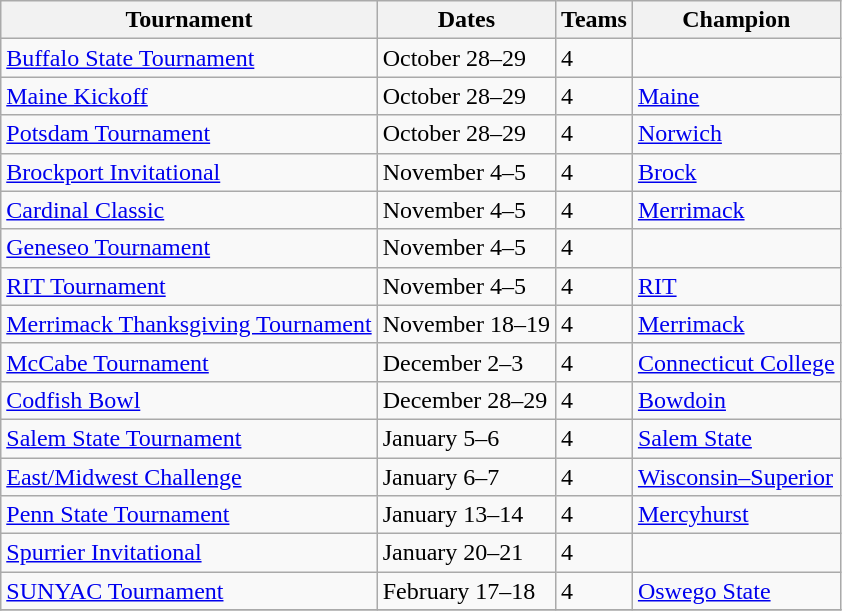<table class="wikitable">
<tr>
<th>Tournament</th>
<th>Dates</th>
<th>Teams</th>
<th>Champion</th>
</tr>
<tr>
<td><a href='#'>Buffalo State Tournament</a></td>
<td>October 28–29</td>
<td>4</td>
<td></td>
</tr>
<tr>
<td><a href='#'>Maine Kickoff</a></td>
<td>October 28–29</td>
<td>4</td>
<td><a href='#'>Maine</a></td>
</tr>
<tr>
<td><a href='#'>Potsdam Tournament</a></td>
<td>October 28–29</td>
<td>4</td>
<td><a href='#'>Norwich</a></td>
</tr>
<tr>
<td><a href='#'>Brockport Invitational</a></td>
<td>November 4–5</td>
<td>4</td>
<td><a href='#'>Brock</a></td>
</tr>
<tr>
<td><a href='#'>Cardinal Classic</a></td>
<td>November 4–5</td>
<td>4</td>
<td><a href='#'>Merrimack</a></td>
</tr>
<tr>
<td><a href='#'>Geneseo Tournament</a></td>
<td>November 4–5</td>
<td>4</td>
<td></td>
</tr>
<tr>
<td><a href='#'>RIT Tournament</a></td>
<td>November 4–5</td>
<td>4</td>
<td><a href='#'>RIT</a></td>
</tr>
<tr>
<td><a href='#'>Merrimack Thanksgiving Tournament</a></td>
<td>November 18–19</td>
<td>4</td>
<td><a href='#'>Merrimack</a></td>
</tr>
<tr>
<td><a href='#'>McCabe Tournament</a></td>
<td>December 2–3</td>
<td>4</td>
<td><a href='#'>Connecticut College</a></td>
</tr>
<tr>
<td><a href='#'>Codfish Bowl</a></td>
<td>December 28–29</td>
<td>4</td>
<td><a href='#'>Bowdoin</a></td>
</tr>
<tr>
<td><a href='#'>Salem State Tournament</a></td>
<td>January 5–6</td>
<td>4</td>
<td><a href='#'>Salem State</a></td>
</tr>
<tr>
<td><a href='#'>East/Midwest Challenge</a></td>
<td>January 6–7</td>
<td>4</td>
<td><a href='#'>Wisconsin–Superior</a></td>
</tr>
<tr>
<td><a href='#'>Penn State Tournament</a></td>
<td>January 13–14</td>
<td>4</td>
<td><a href='#'>Mercyhurst</a></td>
</tr>
<tr>
<td><a href='#'>Spurrier Invitational</a></td>
<td>January 20–21</td>
<td>4</td>
<td></td>
</tr>
<tr>
<td><a href='#'>SUNYAC Tournament</a></td>
<td>February 17–18</td>
<td>4</td>
<td><a href='#'>Oswego State</a></td>
</tr>
<tr>
</tr>
</table>
